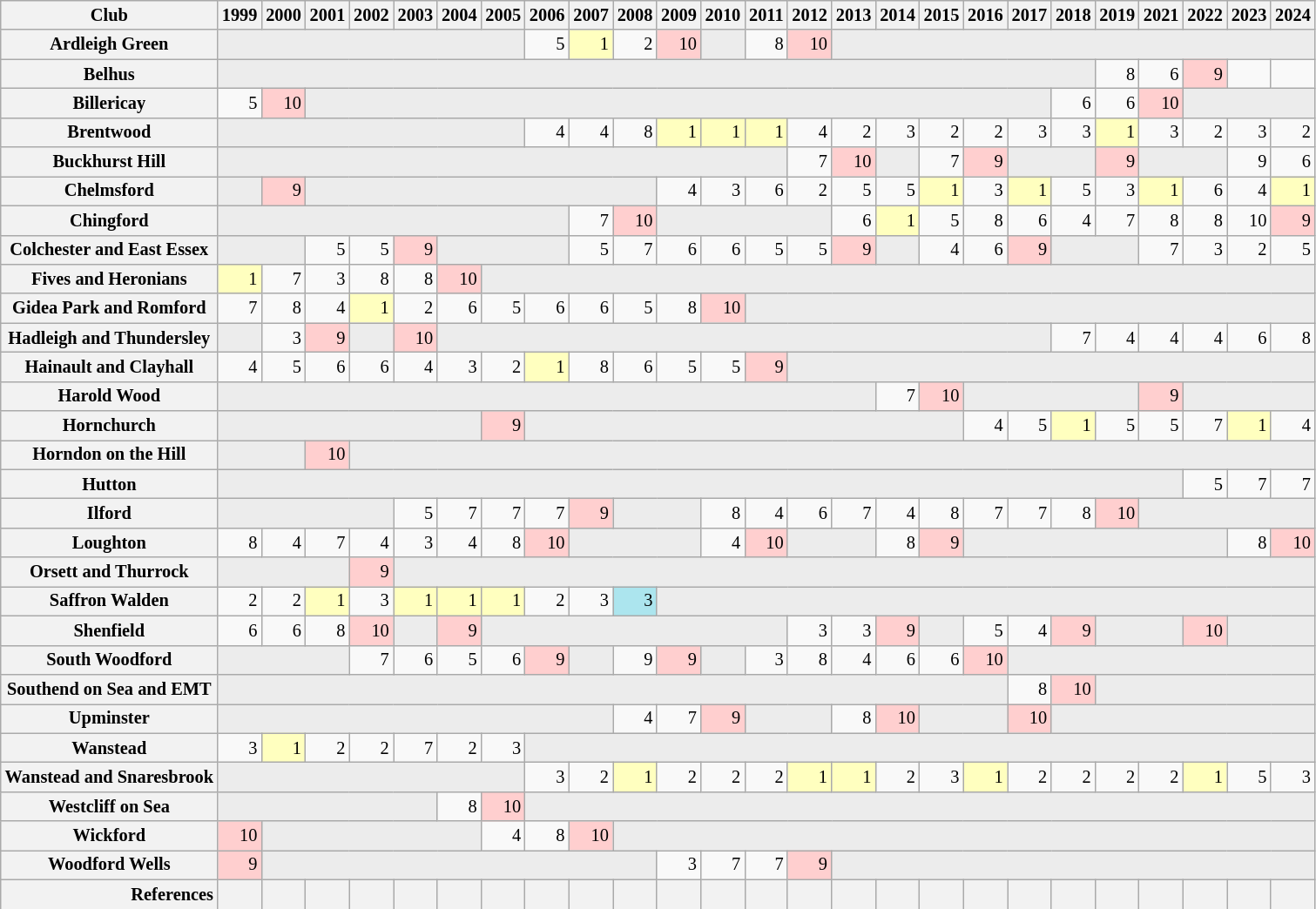<table class="wikitable plainrowheaders" style="font-size:85%; text-align: right;">
<tr>
<th scope="col">Club</th>
<th scope="col">1999</th>
<th scope="col">2000</th>
<th scope="col">2001</th>
<th scope="col">2002</th>
<th scope="col">2003</th>
<th scope="col">2004</th>
<th scope="col">2005</th>
<th scope="col">2006</th>
<th scope="col">2007</th>
<th scope="col">2008</th>
<th scope="col">2009</th>
<th scope="col">2010</th>
<th scope="col">2011</th>
<th scope="col">2012</th>
<th scope="col">2013</th>
<th scope="col">2014</th>
<th scope="col">2015</th>
<th scope="col">2016</th>
<th scope="col">2017</th>
<th scope="col">2018</th>
<th scope="col">2019</th>
<th scope="col">2021</th>
<th scope="col">2022</th>
<th scope="col">2023</th>
<th scope="col">2024</th>
</tr>
<tr>
<th scope="row">Ardleigh Green</th>
<td bgcolor="#ececec" colspan="7"></td>
<td>5</td>
<td bgcolor="#ffffbf">1</td>
<td>2</td>
<td bgcolor="#ffcfcf">10</td>
<td bgcolor="#ececec"></td>
<td>8</td>
<td bgcolor="#ffcfcf">10</td>
<td bgcolor="#ececec" colspan="11"></td>
</tr>
<tr>
<th scope="row">Belhus</th>
<td bgcolor="#ececec" colspan="20"></td>
<td>8</td>
<td>6</td>
<td bgcolor="#ffcfcf">9</td>
<td></td>
</tr>
<tr>
<th scope="row">Billericay</th>
<td>5</td>
<td bgcolor="#ffcfcf">10</td>
<td bgcolor="#ececec" colspan="17"></td>
<td>6</td>
<td>6</td>
<td bgcolor="#ffcfcf">10</td>
<td bgcolor="#ececec" colspan="3"></td>
</tr>
<tr>
<th scope="row">Brentwood</th>
<td bgcolor="#ececec" colspan="7"></td>
<td>4</td>
<td>4</td>
<td>8</td>
<td bgcolor="#ffffbf">1</td>
<td bgcolor="#ffffbf">1</td>
<td bgcolor="#ffffbf">1</td>
<td>4</td>
<td>2</td>
<td>3</td>
<td>2</td>
<td>2</td>
<td>3</td>
<td>3</td>
<td bgcolor="#ffffbf">1</td>
<td>3</td>
<td>2</td>
<td>3</td>
<td>2</td>
</tr>
<tr>
<th scope="row">Buckhurst Hill</th>
<td bgcolor="#ececec" colspan="13"></td>
<td>7</td>
<td bgcolor="#ffcfcf">10</td>
<td bgcolor="#ececec"></td>
<td>7</td>
<td bgcolor="#ffcfcf">9</td>
<td bgcolor="#ececec" colspan="2"></td>
<td bgcolor="#ffcfcf">9</td>
<td bgcolor="#ececec" colspan="2"></td>
<td>9</td>
<td>6</td>
</tr>
<tr>
<th scope="row">Chelmsford</th>
<td bgcolor="#ececec"></td>
<td bgcolor="#ffcfcf">9</td>
<td bgcolor="#ececec" colspan="8"></td>
<td>4</td>
<td>3</td>
<td>6</td>
<td>2</td>
<td>5</td>
<td>5</td>
<td bgcolor="#ffffbf">1</td>
<td>3</td>
<td bgcolor="#ffffbf">1</td>
<td>5</td>
<td>3</td>
<td bgcolor="#ffffbf">1</td>
<td>6</td>
<td>4</td>
<td bgcolor="#ffffbf">1</td>
</tr>
<tr>
<th scope="row">Chingford</th>
<td bgcolor="#ececec" colspan="8"></td>
<td>7</td>
<td bgcolor="#ffcfcf">10</td>
<td bgcolor="#ececec" colspan="4"></td>
<td>6</td>
<td bgcolor="#ffffbf">1</td>
<td>5</td>
<td>8</td>
<td>6</td>
<td>4</td>
<td>7</td>
<td>8</td>
<td>8</td>
<td>10</td>
<td bgcolor="#ffcfcf">9</td>
</tr>
<tr>
<th scope="row">Colchester and East Essex</th>
<td bgcolor="#ececec" colspan="2"></td>
<td>5</td>
<td>5</td>
<td bgcolor="#ffcfcf">9</td>
<td bgcolor="#ececec" colspan="3"></td>
<td>5</td>
<td>7</td>
<td>6</td>
<td>6</td>
<td>5</td>
<td>5</td>
<td bgcolor="#ffcfcf">9</td>
<td bgcolor="#ececec"></td>
<td>4</td>
<td>6</td>
<td bgcolor="#ffcfcf">9</td>
<td bgcolor="#ececec" colspan="2"></td>
<td>7</td>
<td>3</td>
<td>2</td>
<td>5</td>
</tr>
<tr>
<th scope="row">Fives and Heronians</th>
<td bgcolor="#ffffbf">1</td>
<td>7</td>
<td>3</td>
<td>8</td>
<td>8</td>
<td bgcolor="#ffcfcf">10</td>
<td bgcolor="#ececec" colspan="19"></td>
</tr>
<tr>
<th scope="row">Gidea Park and Romford</th>
<td>7</td>
<td>8</td>
<td>4</td>
<td bgcolor="#ffffbf">1</td>
<td>2</td>
<td>6</td>
<td>5</td>
<td>6</td>
<td>6</td>
<td>5</td>
<td>8</td>
<td bgcolor="#ffcfcf">10</td>
<td bgcolor="#ececec" colspan="13"></td>
</tr>
<tr>
<th scope="row">Hadleigh and Thundersley</th>
<td bgcolor="#ececec"></td>
<td>3</td>
<td bgcolor="#ffcfcf">9</td>
<td bgcolor="#ececec"></td>
<td bgcolor="#ffcfcf">10</td>
<td bgcolor="#ececec" colspan="14"></td>
<td>7</td>
<td>4</td>
<td>4</td>
<td>4</td>
<td>6</td>
<td>8</td>
</tr>
<tr>
<th scope="row">Hainault and Clayhall</th>
<td>4</td>
<td>5</td>
<td>6</td>
<td>6</td>
<td>4</td>
<td>3</td>
<td>2</td>
<td bgcolor="#ffffbf">1</td>
<td>8</td>
<td>6</td>
<td>5</td>
<td>5</td>
<td bgcolor="#ffcfcf">9</td>
<td bgcolor="#ececec" colspan="12"></td>
</tr>
<tr>
<th scope="row">Harold Wood</th>
<td bgcolor="#ececec" colspan="15"></td>
<td>7</td>
<td bgcolor="#ffcfcf">10</td>
<td bgcolor="#ececec" colspan="4"></td>
<td bgcolor="#ffcfcf">9</td>
<td bgcolor="#ececec" colspan="3"></td>
</tr>
<tr>
<th scope="row">Hornchurch</th>
<td bgcolor="#ececec" colspan="6"></td>
<td bgcolor="#ffcfcf">9</td>
<td bgcolor="#ececec" colspan="10"></td>
<td>4</td>
<td>5</td>
<td bgcolor="#ffffbf">1</td>
<td>5</td>
<td>5</td>
<td>7</td>
<td bgcolor="#ffffbf">1</td>
<td>4</td>
</tr>
<tr>
<th scope="row">Horndon on the Hill</th>
<td bgcolor="#ececec" colspan="2"></td>
<td bgcolor="#ffcfcf">10</td>
<td bgcolor="#ececec" colspan="22"></td>
</tr>
<tr>
<th scope="row">Hutton</th>
<td bgcolor="#ececec" colspan="22"></td>
<td>5</td>
<td>7</td>
<td>7</td>
</tr>
<tr>
<th scope="row">Ilford</th>
<td bgcolor="#ececec" colspan="4"></td>
<td>5</td>
<td>7</td>
<td>7</td>
<td>7</td>
<td bgcolor="#ffcfcf">9</td>
<td bgcolor="#ececec" colspan="2"></td>
<td>8</td>
<td>4</td>
<td>6</td>
<td>7</td>
<td>4</td>
<td>8</td>
<td>7</td>
<td>7</td>
<td>8</td>
<td bgcolor="#ffcfcf">10</td>
<td bgcolor="#ececec" colspan="4"></td>
</tr>
<tr>
<th scope="row">Loughton</th>
<td>8</td>
<td>4</td>
<td>7</td>
<td>4</td>
<td>3</td>
<td>4</td>
<td>8</td>
<td bgcolor="#ffcfcf">10</td>
<td bgcolor="#ececec" colspan="3"></td>
<td>4</td>
<td bgcolor="#ffcfcf">10</td>
<td bgcolor="#ececec" colspan="2"></td>
<td>8</td>
<td bgcolor="#ffcfcf">9</td>
<td bgcolor="#ececec" colspan="6"></td>
<td>8</td>
<td bgcolor="#ffcfcf">10</td>
</tr>
<tr>
<th scope="row">Orsett and Thurrock</th>
<td bgcolor="#ececec" colspan="3"></td>
<td bgcolor="#ffcfcf">9</td>
<td bgcolor="#ececec" colspan="22"></td>
</tr>
<tr>
<th scope="row">Saffron Walden</th>
<td>2</td>
<td>2</td>
<td bgcolor="#ffffbf">1</td>
<td>3</td>
<td bgcolor="#ffffbf">1</td>
<td bgcolor="#ffffbf">1</td>
<td bgcolor="#ffffbf">1</td>
<td>2</td>
<td>3</td>
<td bgcolor="#ace5ee">3</td>
<td bgcolor="#ececec" colspan="15"></td>
</tr>
<tr>
<th scope="row">Shenfield</th>
<td>6</td>
<td>6</td>
<td>8</td>
<td bgcolor="#ffcfcf">10</td>
<td bgcolor="#ececec"></td>
<td bgcolor="#ffcfcf">9</td>
<td bgcolor="#ececec" colspan="7"></td>
<td>3</td>
<td>3</td>
<td bgcolor="#ffcfcf">9</td>
<td bgcolor="#ececec"></td>
<td>5</td>
<td>4</td>
<td bgcolor="#ffcfcf">9</td>
<td bgcolor="#ececec" colspan="2"></td>
<td bgcolor="#ffcfcf">10</td>
<td bgcolor="#ececec" colspan="2"></td>
</tr>
<tr>
<th scope="row">South Woodford</th>
<td bgcolor="#ececec" colspan="3"></td>
<td>7</td>
<td>6</td>
<td>5</td>
<td>6</td>
<td bgcolor="#ffcfcf">9</td>
<td bgcolor="#ececec"></td>
<td>9</td>
<td bgcolor="#ffcfcf">9</td>
<td bgcolor="#ececec"></td>
<td>3</td>
<td>8</td>
<td>4</td>
<td>6</td>
<td>6</td>
<td bgcolor="#ffcfcf">10</td>
<td bgcolor="#ececec" colspan="7"></td>
</tr>
<tr>
<th scope="row">Southend on Sea and EMT</th>
<td bgcolor="#ececec" colspan="18"></td>
<td>8</td>
<td bgcolor="#ffcfcf">10</td>
<td bgcolor="#ececec" colspan="5"></td>
</tr>
<tr>
<th scope="row">Upminster</th>
<td bgcolor="#ececec" colspan="9"></td>
<td>4</td>
<td>7</td>
<td bgcolor="#ffcfcf">9</td>
<td bgcolor="#ececec" colspan="2"></td>
<td>8</td>
<td bgcolor="#ffcfcf">10</td>
<td bgcolor="#ececec" colspan="2"></td>
<td bgcolor="#ffcfcf">10</td>
<td bgcolor="#ececec" colspan="6"></td>
</tr>
<tr>
<th scope="row">Wanstead</th>
<td>3</td>
<td bgcolor="#ffffbf">1</td>
<td>2</td>
<td>2</td>
<td>7</td>
<td>2</td>
<td>3</td>
<td bgcolor="#ececec" colspan="18"></td>
</tr>
<tr>
<th scope="row">Wanstead and Snaresbrook</th>
<td bgcolor="#ececec" colspan="7"></td>
<td>3</td>
<td>2</td>
<td bgcolor="#ffffbf">1</td>
<td>2</td>
<td>2</td>
<td>2</td>
<td bgcolor="#ffffbf">1</td>
<td bgcolor="#ffffbf">1</td>
<td>2</td>
<td>3</td>
<td bgcolor="#ffffbf">1</td>
<td>2</td>
<td>2</td>
<td>2</td>
<td>2</td>
<td bgcolor="#ffffbf">1</td>
<td>5</td>
<td>3</td>
</tr>
<tr>
<th scope="row">Westcliff on Sea</th>
<td bgcolor="#ececec" colspan="5"></td>
<td>8</td>
<td bgcolor="#ffcfcf">10</td>
<td bgcolor="#ececec" colspan="18"></td>
</tr>
<tr>
<th scope="row">Wickford</th>
<td bgcolor="#ffcfcf">10</td>
<td bgcolor="#ececec" colspan="5"></td>
<td>4</td>
<td>8</td>
<td bgcolor="#ffcfcf">10</td>
<td bgcolor="#ececec" colspan="16"></td>
</tr>
<tr>
<th scope="row">Woodford Wells</th>
<td bgcolor="#ffcfcf">9</td>
<td bgcolor="#ececec" colspan="9"></td>
<td>3</td>
<td>7</td>
<td>7</td>
<td bgcolor="#ffcfcf">9</td>
<td bgcolor="#ececec" colspan="11"></td>
</tr>
<tr style="text-align: center;">
<th scope="row" style="text-align: right;">References</th>
<th scope="col"></th>
<th scope="col"></th>
<th scope="col"></th>
<th scope="col"></th>
<th scope="col"></th>
<th scope="col"></th>
<th scope="col"></th>
<th scope="col"></th>
<th scope="col"></th>
<th scope="col"></th>
<th scope="col"></th>
<th scope="col"></th>
<th scope="col"></th>
<th scope="col"></th>
<th scope="col"></th>
<th scope="col"></th>
<th scope="col"></th>
<th scope="col"></th>
<th scope="col"></th>
<th scope="col"></th>
<th scope="col"></th>
<th scope="col"></th>
<th scope="col"></th>
<th scope="col"></th>
<th scope="col"></th>
</tr>
</table>
